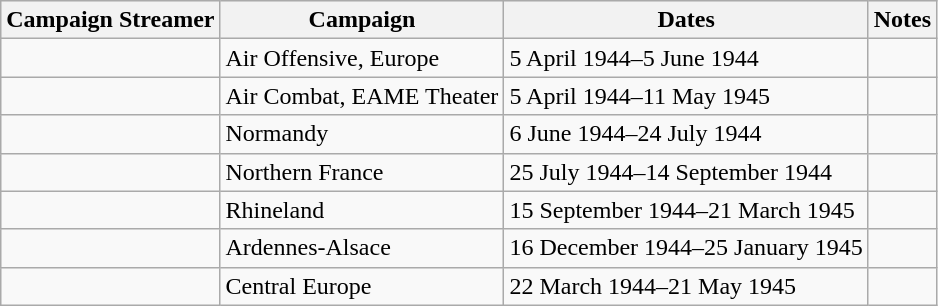<table class="wikitable">
<tr style="background:#efefef;">
<th>Campaign Streamer</th>
<th>Campaign</th>
<th>Dates</th>
<th>Notes</th>
</tr>
<tr>
<td></td>
<td>Air Offensive, Europe</td>
<td>5 April 1944–5 June 1944</td>
<td></td>
</tr>
<tr>
<td></td>
<td>Air Combat, EAME Theater</td>
<td>5 April 1944–11 May 1945</td>
<td></td>
</tr>
<tr>
<td></td>
<td>Normandy</td>
<td>6 June 1944–24 July 1944</td>
<td></td>
</tr>
<tr>
<td></td>
<td>Northern France</td>
<td>25 July 1944–14 September 1944</td>
<td></td>
</tr>
<tr>
<td></td>
<td>Rhineland</td>
<td>15 September 1944–21 March 1945</td>
<td></td>
</tr>
<tr>
<td></td>
<td>Ardennes-Alsace</td>
<td>16 December 1944–25 January 1945</td>
<td></td>
</tr>
<tr>
<td></td>
<td>Central Europe</td>
<td>22 March 1944–21 May 1945</td>
<td></td>
</tr>
</table>
